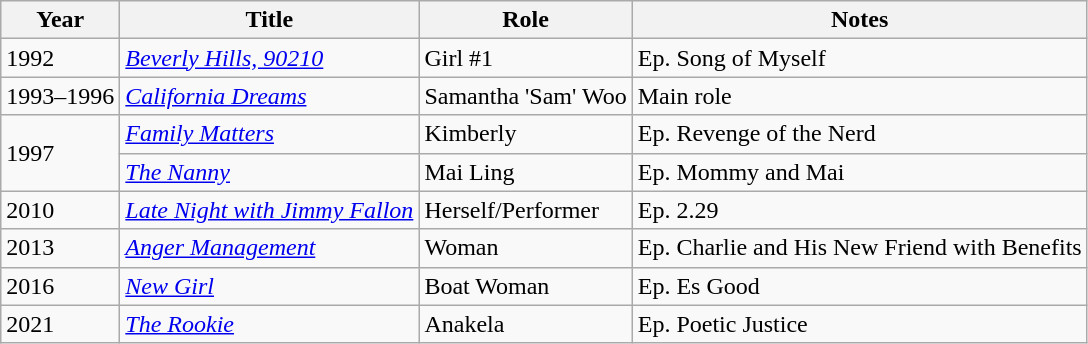<table class="wikitable">
<tr>
<th>Year</th>
<th>Title</th>
<th>Role</th>
<th>Notes</th>
</tr>
<tr>
<td>1992</td>
<td><em><a href='#'>Beverly Hills, 90210</a></em></td>
<td>Girl #1</td>
<td>Ep. Song of Myself</td>
</tr>
<tr>
<td>1993–1996</td>
<td><em><a href='#'>California Dreams</a></em></td>
<td>Samantha 'Sam' Woo</td>
<td>Main role</td>
</tr>
<tr>
<td rowspan="2">1997</td>
<td><em><a href='#'>Family Matters</a></em></td>
<td>Kimberly</td>
<td>Ep. Revenge of the Nerd</td>
</tr>
<tr>
<td><em><a href='#'>The Nanny</a></em></td>
<td>Mai Ling</td>
<td>Ep. Mommy and Mai</td>
</tr>
<tr>
<td>2010</td>
<td><em><a href='#'>Late Night with Jimmy Fallon</a></em></td>
<td>Herself/Performer</td>
<td>Ep. 2.29</td>
</tr>
<tr>
<td>2013</td>
<td><em><a href='#'>Anger Management</a></em></td>
<td>Woman</td>
<td>Ep. Charlie and His New Friend with Benefits</td>
</tr>
<tr>
<td>2016</td>
<td><em><a href='#'>New Girl</a></em></td>
<td>Boat Woman</td>
<td>Ep. Es Good</td>
</tr>
<tr>
<td>2021</td>
<td><em><a href='#'>The Rookie</a></em></td>
<td>Anakela</td>
<td>Ep. Poetic Justice</td>
</tr>
</table>
